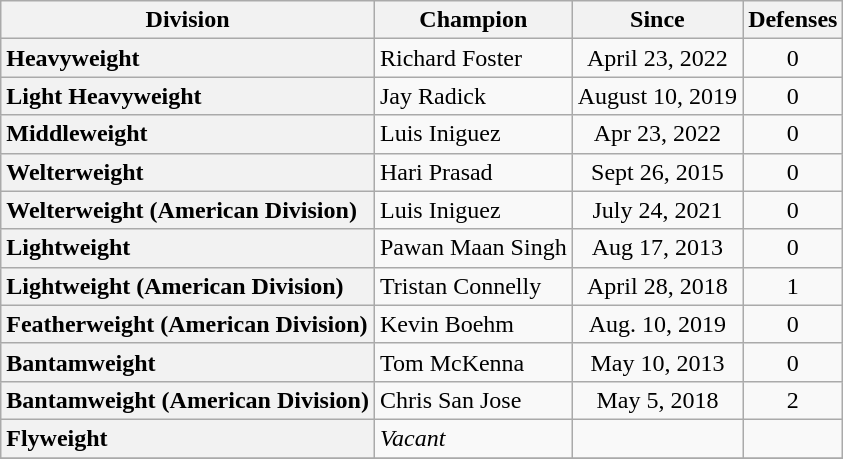<table class="wikitable">
<tr>
<th>Division</th>
<th>Champion</th>
<th>Since</th>
<th>Defenses</th>
</tr>
<tr>
<th style="text-align:left;">Heavyweight</th>
<td> Richard Foster</td>
<td style="text-align:center;">April 23, 2022</td>
<td style="text-align:center;">0</td>
</tr>
<tr>
<th style="text-align:left;">Light Heavyweight</th>
<td> Jay Radick</td>
<td style="text-align:center;">August 10, 2019</td>
<td style="text-align:center;">0</td>
</tr>
<tr>
<th style="text-align:left;">Middleweight</th>
<td> Luis Iniguez</td>
<td style="text-align:center;">Apr 23, 2022</td>
<td style="text-align:center;">0</td>
</tr>
<tr>
<th style="text-align:left;">Welterweight</th>
<td> Hari Prasad</td>
<td style="text-align:center;">Sept 26, 2015</td>
<td style="text-align:center;">0</td>
</tr>
<tr>
<th style="text-align:left;">Welterweight (American Division)</th>
<td> Luis Iniguez</td>
<td style="text-align:center;">July 24, 2021</td>
<td style="text-align:center;">0</td>
</tr>
<tr>
<th style="text-align:left;">Lightweight</th>
<td> Pawan Maan Singh</td>
<td style="text-align:center;">Aug 17, 2013</td>
<td style="text-align:center;">0</td>
</tr>
<tr>
<th style="text-align:left;">Lightweight (American Division)</th>
<td> Tristan Connelly</td>
<td style="text-align:center;">April 28, 2018</td>
<td style="text-align:center;">1</td>
</tr>
<tr>
<th style="text-align:left;">Featherweight (American Division)</th>
<td> Kevin Boehm</td>
<td style="text-align:center;">Aug. 10, 2019</td>
<td style="text-align:center;">0</td>
</tr>
<tr>
<th style="text-align:left;">Bantamweight</th>
<td> Tom McKenna</td>
<td style="text-align:center;">May 10, 2013</td>
<td style="text-align:center;">0</td>
</tr>
<tr>
<th style="text-align:left;">Bantamweight (American Division)</th>
<td> Chris San Jose</td>
<td style="text-align:center;">May 5, 2018</td>
<td style="text-align:center;">2</td>
</tr>
<tr>
<th style="text-align:left;">Flyweight</th>
<td><em>Vacant</em></td>
<td></td>
<td></td>
</tr>
<tr>
</tr>
</table>
